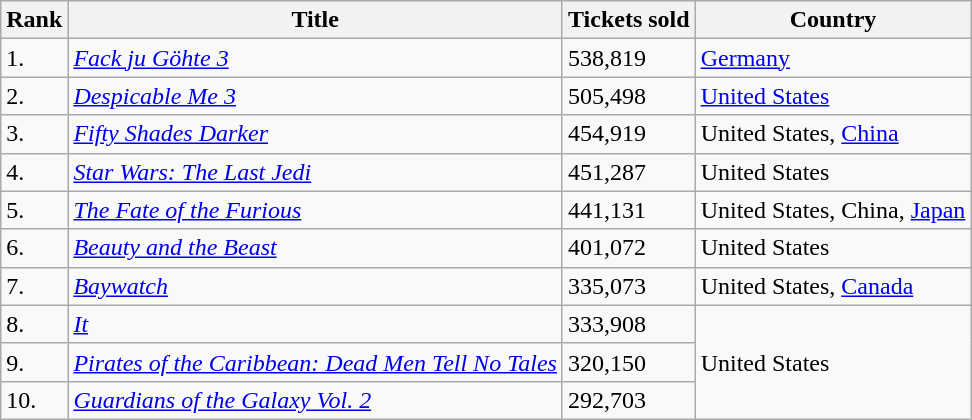<table class="wikitable sortable">
<tr>
<th>Rank</th>
<th>Title</th>
<th>Tickets sold</th>
<th>Country</th>
</tr>
<tr>
<td>1.</td>
<td><em><a href='#'>Fack ju Göhte 3</a></em></td>
<td>538,819</td>
<td><a href='#'>Germany</a></td>
</tr>
<tr>
<td>2.</td>
<td><em><a href='#'>Despicable Me 3</a></em></td>
<td>505,498</td>
<td><a href='#'>United States</a></td>
</tr>
<tr>
<td>3.</td>
<td><em><a href='#'>Fifty Shades Darker</a></em></td>
<td>454,919</td>
<td>United States, <a href='#'>China</a></td>
</tr>
<tr>
<td>4.</td>
<td><em><a href='#'>Star Wars: The Last Jedi</a></em></td>
<td>451,287</td>
<td>United States</td>
</tr>
<tr>
<td>5.</td>
<td><em><a href='#'>The Fate of the Furious</a></em></td>
<td>441,131</td>
<td>United States, China, <a href='#'>Japan</a></td>
</tr>
<tr>
<td>6.</td>
<td><em><a href='#'>Beauty and the Beast</a></em></td>
<td>401,072</td>
<td>United States</td>
</tr>
<tr>
<td>7.</td>
<td><em><a href='#'>Baywatch</a></em></td>
<td>335,073</td>
<td>United States, <a href='#'>Canada</a></td>
</tr>
<tr>
<td>8.</td>
<td><em><a href='#'>It</a></em></td>
<td>333,908</td>
<td rowspan="3">United States</td>
</tr>
<tr>
<td>9.</td>
<td><em><a href='#'>Pirates of the Caribbean: Dead Men Tell No Tales</a></em></td>
<td>320,150</td>
</tr>
<tr>
<td>10.</td>
<td><em><a href='#'>Guardians of the Galaxy Vol. 2</a></em></td>
<td>292,703</td>
</tr>
</table>
